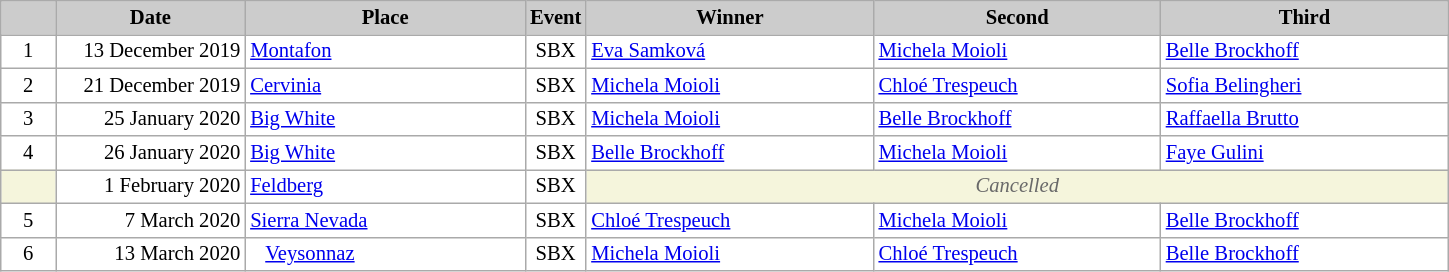<table class="wikitable plainrowheaders" style="background:#fff; font-size:86%; line-height:16px; border:grey solid 1px; border-collapse:collapse;">
<tr>
<th scope="col" style="background:#ccc; width:30px;"></th>
<th scope="col" style="background:#ccc; width:120px;">Date</th>
<th scope="col" style="background:#ccc; width:180px;">Place</th>
<th scope="col" style="background:#ccc; width:30px;">Event</th>
<th scope="col" style="background:#ccc; width:185px;">Winner</th>
<th scope="col" style="background:#ccc; width:185px;">Second</th>
<th scope="col" style="background:#ccc; width:185px;">Third</th>
</tr>
<tr>
<td align="center">1</td>
<td align="right">13 December 2019</td>
<td> <a href='#'>Montafon</a></td>
<td align="center">SBX</td>
<td> <a href='#'>Eva Samková</a></td>
<td> <a href='#'>Michela Moioli</a></td>
<td> <a href='#'>Belle Brockhoff</a></td>
</tr>
<tr>
<td align="center">2</td>
<td align="right">21 December 2019</td>
<td> <a href='#'>Cervinia</a></td>
<td align="center">SBX</td>
<td> <a href='#'>Michela Moioli</a></td>
<td> <a href='#'>Chloé Trespeuch</a></td>
<td> <a href='#'>Sofia Belingheri</a></td>
</tr>
<tr>
<td align="center">3</td>
<td align="right">25 January 2020</td>
<td> <a href='#'>Big White</a></td>
<td align="center">SBX</td>
<td> <a href='#'>Michela Moioli</a></td>
<td> <a href='#'>Belle Brockhoff</a></td>
<td> <a href='#'>Raffaella Brutto</a></td>
</tr>
<tr>
<td align="center">4</td>
<td align="right">26 January 2020</td>
<td> <a href='#'>Big White</a></td>
<td align="center">SBX</td>
<td> <a href='#'>Belle Brockhoff</a></td>
<td> <a href='#'>Michela Moioli</a></td>
<td> <a href='#'>Faye Gulini</a></td>
</tr>
<tr>
<td bgcolor="F5F5DC"></td>
<td align="right">1 February 2020</td>
<td> <a href='#'>Feldberg</a></td>
<td align="center">SBX</td>
<td colspan=5 align=center bgcolor="F5F5DC" style=color:#696969><em>Cancelled</em></td>
</tr>
<tr>
<td align="center">5</td>
<td align="right">7 March 2020</td>
<td> <a href='#'>Sierra Nevada</a></td>
<td align="center">SBX</td>
<td> <a href='#'>Chloé Trespeuch</a></td>
<td> <a href='#'>Michela Moioli</a></td>
<td> <a href='#'>Belle Brockhoff</a></td>
</tr>
<tr>
<td align="center">6</td>
<td align="right">13 March 2020</td>
<td>   <a href='#'>Veysonnaz</a></td>
<td align="center">SBX</td>
<td> <a href='#'>Michela Moioli</a></td>
<td> <a href='#'>Chloé Trespeuch</a></td>
<td> <a href='#'>Belle Brockhoff</a></td>
</tr>
</table>
